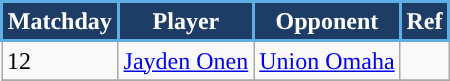<table class=wikitable>
<tr>
<th style="background:#1D3C66; color:#FFFFFF; border:2px solid #5FAFE4;">Matchday</th>
<th style="background:#1D3C66; color:#FFFFFF; border:2px solid #5FAFE4;">Player</th>
<th style="background:#1D3C66; color:#FFFFFF; border:2px solid #5FAFE4;">Opponent</th>
<th style="background:#1D3C66; color:#FFFFFF; border:2px solid #5FAFE4;">Ref</th>
</tr>
<tr>
<td>12</td>
<td> <a href='#'>Jayden Onen</a></td>
<td><a href='#'>Union Omaha</a></td>
<td></td>
</tr>
<tr>
</tr>
</table>
